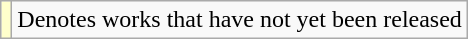<table class="wikitable">
<tr>
<td style="background:#FFFFCC;"></td>
<td>Denotes works that have not yet been released</td>
</tr>
</table>
